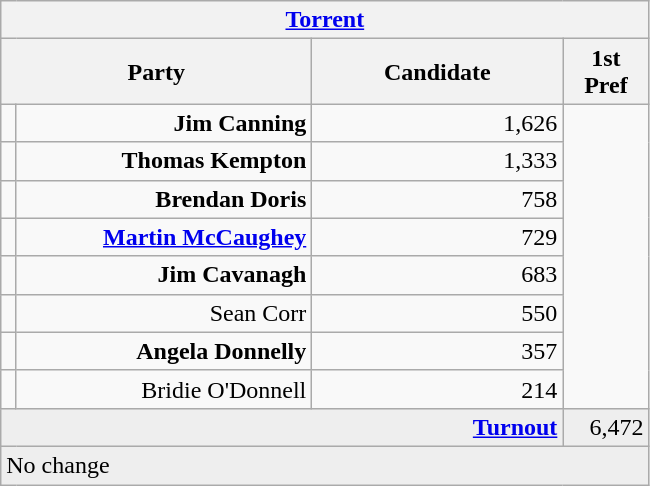<table class="wikitable">
<tr>
<th colspan="4" align="center"><a href='#'>Torrent</a></th>
</tr>
<tr>
<th colspan="2" align="center" width=200>Party</th>
<th width=160>Candidate</th>
<th width=50>1st Pref</th>
</tr>
<tr>
<td></td>
<td align="right"><strong>Jim Canning</strong></td>
<td align="right">1,626</td>
</tr>
<tr>
<td></td>
<td align="right"><strong>Thomas Kempton</strong></td>
<td align="right">1,333</td>
</tr>
<tr>
<td></td>
<td align="right"><strong>Brendan Doris</strong></td>
<td align="right">758</td>
</tr>
<tr>
<td></td>
<td align="right"><strong><a href='#'>Martin McCaughey</a></strong></td>
<td align="right">729</td>
</tr>
<tr>
<td></td>
<td align="right"><strong>Jim Cavanagh</strong></td>
<td align="right">683</td>
</tr>
<tr>
<td></td>
<td align="right">Sean Corr</td>
<td align="right">550</td>
</tr>
<tr>
<td></td>
<td align="right"><strong>Angela Donnelly</strong></td>
<td align="right">357</td>
</tr>
<tr>
<td></td>
<td align="right">Bridie O'Donnell</td>
<td align="right">214</td>
</tr>
<tr bgcolor="EEEEEE">
<td colspan=3 align="right"><strong><a href='#'>Turnout</a></strong></td>
<td align="right">6,472</td>
</tr>
<tr>
<td colspan=4 bgcolor="EEEEEE">No change</td>
</tr>
</table>
